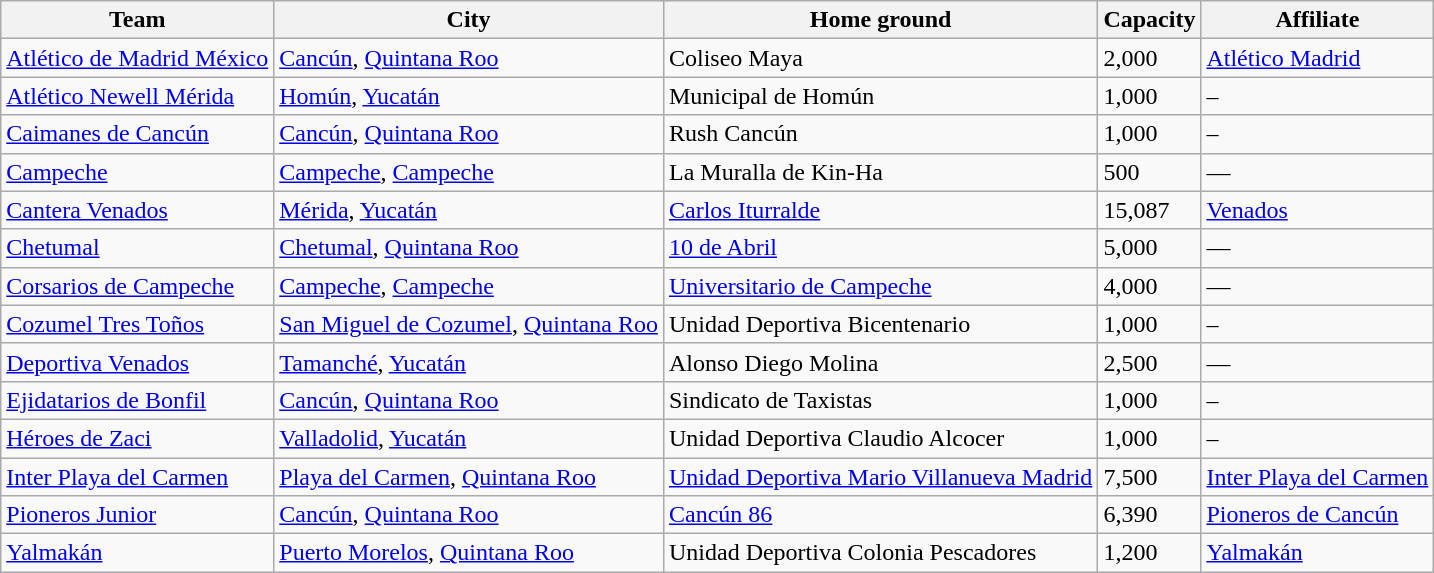<table class="wikitable sortable">
<tr>
<th>Team</th>
<th>City</th>
<th>Home ground</th>
<th>Capacity</th>
<th>Affiliate</th>
</tr>
<tr>
<td><a href='#'>Atlético de Madrid México</a></td>
<td><a href='#'>Cancún</a>, <a href='#'>Quintana Roo</a></td>
<td>Coliseo Maya</td>
<td>2,000</td>
<td><a href='#'>Atlético Madrid</a></td>
</tr>
<tr>
<td><a href='#'>Atlético Newell Mérida</a></td>
<td><a href='#'>Homún</a>, <a href='#'>Yucatán</a></td>
<td>Municipal de Homún</td>
<td>1,000</td>
<td>–</td>
</tr>
<tr>
<td><a href='#'>Caimanes de Cancún</a></td>
<td><a href='#'>Cancún</a>, <a href='#'>Quintana Roo</a></td>
<td>Rush Cancún</td>
<td>1,000</td>
<td>–</td>
</tr>
<tr>
<td><a href='#'>Campeche</a></td>
<td><a href='#'>Campeche</a>, <a href='#'>Campeche</a></td>
<td>La Muralla de Kin-Ha</td>
<td>500</td>
<td>—</td>
</tr>
<tr>
<td><a href='#'>Cantera Venados</a></td>
<td><a href='#'>Mérida</a>, <a href='#'>Yucatán</a></td>
<td><a href='#'>Carlos Iturralde</a></td>
<td>15,087</td>
<td><a href='#'>Venados</a></td>
</tr>
<tr>
<td><a href='#'>Chetumal</a></td>
<td><a href='#'>Chetumal</a>, <a href='#'>Quintana Roo</a></td>
<td><a href='#'>10 de Abril</a></td>
<td>5,000</td>
<td>—</td>
</tr>
<tr>
<td><a href='#'>Corsarios de Campeche</a></td>
<td><a href='#'>Campeche</a>, <a href='#'>Campeche</a></td>
<td><a href='#'>Universitario de Campeche</a></td>
<td>4,000</td>
<td>—</td>
</tr>
<tr>
<td><a href='#'>Cozumel Tres Toños</a></td>
<td><a href='#'>San Miguel de Cozumel</a>, <a href='#'>Quintana Roo</a></td>
<td>Unidad Deportiva Bicentenario</td>
<td>1,000</td>
<td>–</td>
</tr>
<tr>
<td><a href='#'>Deportiva Venados</a></td>
<td><a href='#'>Tamanché</a>, <a href='#'>Yucatán</a></td>
<td>Alonso Diego Molina</td>
<td>2,500</td>
<td>—</td>
</tr>
<tr>
<td><a href='#'>Ejidatarios de Bonfil</a></td>
<td><a href='#'>Cancún</a>, <a href='#'>Quintana Roo</a></td>
<td>Sindicato de Taxistas</td>
<td>1,000</td>
<td>–</td>
</tr>
<tr>
<td><a href='#'>Héroes de Zaci</a></td>
<td><a href='#'>Valladolid</a>, <a href='#'>Yucatán</a></td>
<td>Unidad Deportiva Claudio Alcocer</td>
<td>1,000</td>
<td>–</td>
</tr>
<tr>
<td><a href='#'>Inter Playa del Carmen</a></td>
<td><a href='#'>Playa del Carmen</a>, <a href='#'>Quintana Roo</a></td>
<td><a href='#'>Unidad Deportiva Mario Villanueva Madrid</a></td>
<td>7,500</td>
<td><a href='#'>Inter Playa del Carmen</a></td>
</tr>
<tr>
<td><a href='#'>Pioneros Junior</a></td>
<td><a href='#'>Cancún</a>, <a href='#'>Quintana Roo</a></td>
<td><a href='#'>Cancún 86</a></td>
<td>6,390</td>
<td><a href='#'>Pioneros de Cancún</a></td>
</tr>
<tr>
<td><a href='#'>Yalmakán</a></td>
<td><a href='#'>Puerto Morelos</a>, <a href='#'>Quintana Roo</a></td>
<td>Unidad Deportiva Colonia Pescadores</td>
<td>1,200</td>
<td><a href='#'>Yalmakán</a></td>
</tr>
</table>
